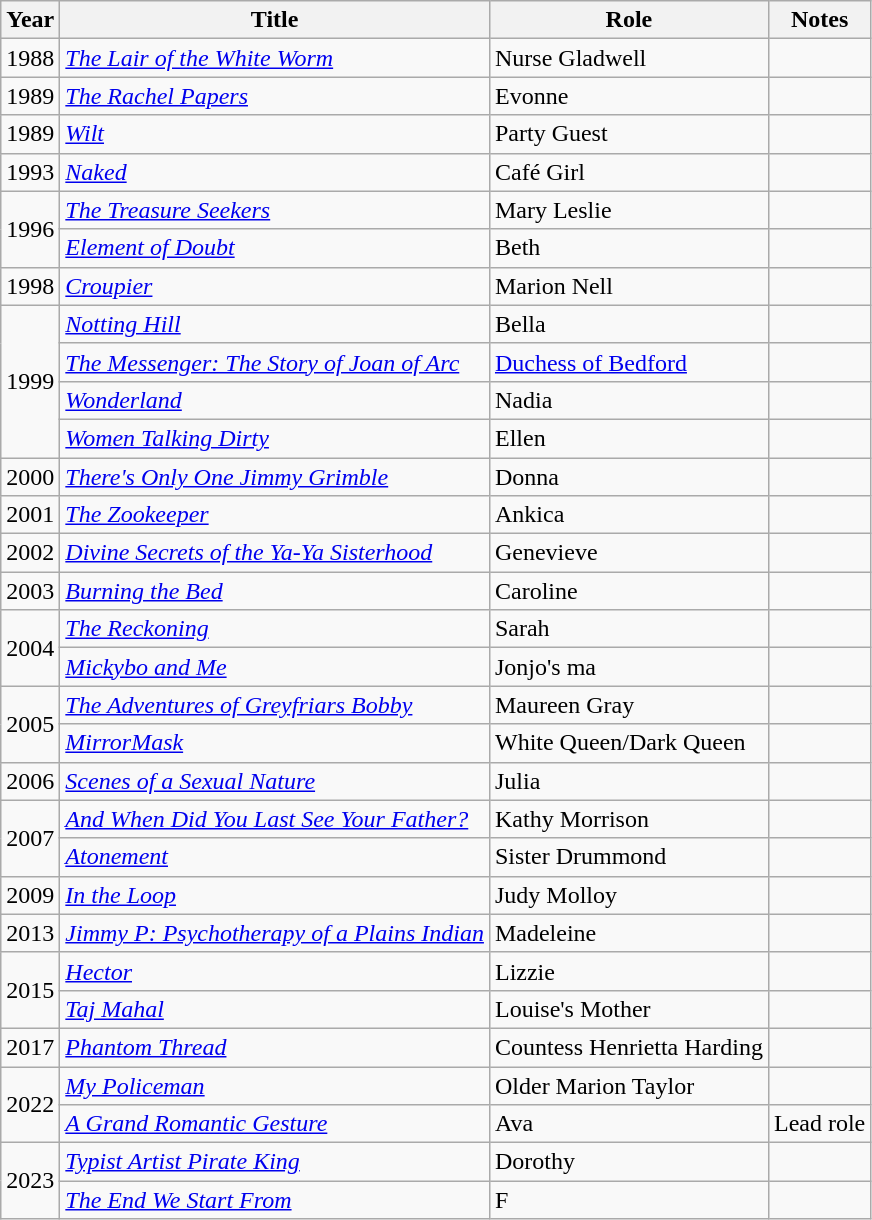<table class="wikitable sortable">
<tr>
<th>Year</th>
<th>Title</th>
<th>Role</th>
<th>Notes</th>
</tr>
<tr>
<td>1988</td>
<td><em><a href='#'>The Lair of the White Worm</a></em></td>
<td>Nurse Gladwell</td>
<td></td>
</tr>
<tr>
<td>1989</td>
<td><em><a href='#'>The Rachel Papers</a></em></td>
<td>Evonne</td>
<td></td>
</tr>
<tr>
<td>1989</td>
<td><em><a href='#'>Wilt</a></em></td>
<td>Party Guest</td>
<td></td>
</tr>
<tr>
<td>1993</td>
<td><em><a href='#'>Naked</a></em></td>
<td>Café Girl</td>
<td></td>
</tr>
<tr>
<td rowspan=2>1996</td>
<td><em><a href='#'>The Treasure Seekers</a></em></td>
<td>Mary Leslie</td>
<td></td>
</tr>
<tr>
<td><em><a href='#'>Element of Doubt</a></em></td>
<td>Beth</td>
<td></td>
</tr>
<tr>
<td>1998</td>
<td><em><a href='#'>Croupier</a></em></td>
<td>Marion Nell</td>
<td></td>
</tr>
<tr>
<td rowspan=4>1999</td>
<td><em><a href='#'>Notting Hill</a></em></td>
<td>Bella</td>
<td></td>
</tr>
<tr>
<td><em><a href='#'>The Messenger: The Story of Joan of Arc</a></em></td>
<td><a href='#'>Duchess of Bedford</a></td>
<td></td>
</tr>
<tr>
<td><em><a href='#'>Wonderland</a></em></td>
<td>Nadia</td>
<td></td>
</tr>
<tr>
<td><em><a href='#'>Women Talking Dirty</a></em></td>
<td>Ellen</td>
<td></td>
</tr>
<tr>
<td>2000</td>
<td><em><a href='#'>There's Only One Jimmy Grimble</a></em></td>
<td>Donna</td>
<td></td>
</tr>
<tr>
<td>2001</td>
<td><em><a href='#'>The Zookeeper</a></em></td>
<td>Ankica</td>
<td></td>
</tr>
<tr>
<td>2002</td>
<td><em><a href='#'>Divine Secrets of the Ya-Ya Sisterhood</a></em></td>
<td>Genevieve</td>
<td></td>
</tr>
<tr>
<td>2003</td>
<td><em><a href='#'>Burning the Bed</a></em></td>
<td>Caroline</td>
<td></td>
</tr>
<tr>
<td rowspan=2>2004</td>
<td><em><a href='#'>The Reckoning</a></em></td>
<td>Sarah</td>
<td></td>
</tr>
<tr>
<td><em><a href='#'>Mickybo and Me</a></em></td>
<td>Jonjo's ma</td>
<td></td>
</tr>
<tr>
<td rowspan=2>2005</td>
<td><em><a href='#'>The Adventures of Greyfriars Bobby</a></em></td>
<td>Maureen Gray</td>
<td></td>
</tr>
<tr>
<td><em><a href='#'>MirrorMask</a></em></td>
<td>White Queen/Dark Queen</td>
<td></td>
</tr>
<tr>
<td>2006</td>
<td><em><a href='#'>Scenes of a Sexual Nature</a></em></td>
<td>Julia</td>
<td></td>
</tr>
<tr>
<td rowspan=2>2007</td>
<td><em><a href='#'>And When Did You Last See Your Father?</a></em></td>
<td>Kathy Morrison</td>
<td></td>
</tr>
<tr>
<td><em><a href='#'>Atonement</a></em></td>
<td>Sister Drummond</td>
<td></td>
</tr>
<tr>
<td>2009</td>
<td><em><a href='#'>In the Loop</a></em></td>
<td>Judy Molloy</td>
<td></td>
</tr>
<tr>
<td>2013</td>
<td><em><a href='#'>Jimmy P: Psychotherapy of a Plains Indian</a></em></td>
<td>Madeleine</td>
<td></td>
</tr>
<tr>
<td rowspan=2>2015</td>
<td><em><a href='#'>Hector</a></em></td>
<td>Lizzie</td>
<td></td>
</tr>
<tr>
<td><em><a href='#'>Taj Mahal</a></em></td>
<td>Louise's Mother</td>
<td></td>
</tr>
<tr>
<td>2017</td>
<td><em><a href='#'>Phantom Thread</a></em></td>
<td>Countess Henrietta Harding</td>
<td></td>
</tr>
<tr>
<td rowspan=2>2022</td>
<td><em><a href='#'>My Policeman</a></em></td>
<td>Older Marion Taylor</td>
<td></td>
</tr>
<tr>
<td><em><a href='#'>A Grand Romantic Gesture</a></em></td>
<td>Ava</td>
<td>Lead role</td>
</tr>
<tr>
<td rowspan=2>2023</td>
<td><em><a href='#'>Typist Artist Pirate King</a></em></td>
<td>Dorothy</td>
<td></td>
</tr>
<tr>
<td><em><a href='#'>The End We Start From</a></em></td>
<td>F</td>
<td></td>
</tr>
</table>
